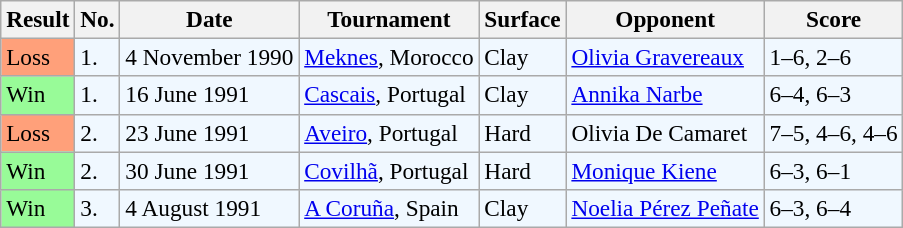<table class="sortable wikitable" style=font-size:97%>
<tr>
<th>Result</th>
<th>No.</th>
<th>Date</th>
<th>Tournament</th>
<th>Surface</th>
<th>Opponent</th>
<th>Score</th>
</tr>
<tr style="background:#f0f8ff;">
<td style="background:#ffa07a;">Loss</td>
<td>1.</td>
<td>4 November 1990</td>
<td><a href='#'>Meknes</a>, Morocco</td>
<td>Clay</td>
<td> <a href='#'>Olivia Gravereaux</a></td>
<td>1–6, 2–6</td>
</tr>
<tr style="background:#f0f8ff;">
<td style="background:#98fb98;">Win</td>
<td>1.</td>
<td>16 June 1991</td>
<td><a href='#'>Cascais</a>, Portugal</td>
<td>Clay</td>
<td> <a href='#'>Annika Narbe</a></td>
<td>6–4, 6–3</td>
</tr>
<tr style="background:#f0f8ff;">
<td style="background:#ffa07a;">Loss</td>
<td>2.</td>
<td>23 June 1991</td>
<td><a href='#'>Aveiro</a>, Portugal</td>
<td>Hard</td>
<td> Olivia De Camaret</td>
<td>7–5, 4–6, 4–6</td>
</tr>
<tr style="background:#f0f8ff;">
<td style="background:#98fb98;">Win</td>
<td>2.</td>
<td>30 June 1991</td>
<td><a href='#'>Covilhã</a>, Portugal</td>
<td>Hard</td>
<td> <a href='#'>Monique Kiene</a></td>
<td>6–3, 6–1</td>
</tr>
<tr style="background:#f0f8ff;">
<td style="background:#98fb98;">Win</td>
<td>3.</td>
<td>4 August 1991</td>
<td><a href='#'>A Coruña</a>, Spain</td>
<td>Clay</td>
<td> <a href='#'>Noelia Pérez Peñate</a></td>
<td>6–3, 6–4</td>
</tr>
</table>
